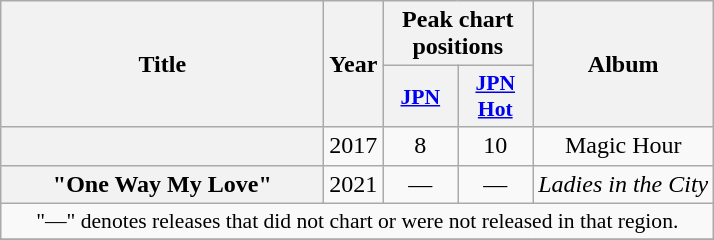<table class="wikitable plainrowheaders" style="text-align:center;">
<tr>
<th scope="col" rowspan="2" style="width:13em;">Title</th>
<th scope="col" rowspan="2">Year</th>
<th scope="col" colspan="2">Peak chart positions</th>
<th scope="col" rowspan="2">Album</th>
</tr>
<tr>
<th scope="col" style="width:3em;font-size:90%;"><a href='#'>JPN</a></th>
<th scope="col" style="width:3em;font-size:90%;"><a href='#'>JPN<br>Hot</a></th>
</tr>
<tr>
<th scope="row"><br></th>
<td>2017</td>
<td>8</td>
<td>10</td>
<td>Magic Hour</td>
</tr>
<tr>
<th scope="row">"One Way My Love"<br></th>
<td>2021</td>
<td>—</td>
<td>—</td>
<td><em>Ladies in the City</em></td>
</tr>
<tr>
<td colspan="6" style="font-size:90%;">"—" denotes releases that did not chart or were not released in that region.</td>
</tr>
<tr>
</tr>
</table>
